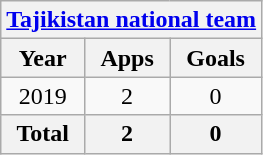<table class="wikitable" style="text-align:center">
<tr>
<th colspan=3><a href='#'>Tajikistan national team</a></th>
</tr>
<tr>
<th>Year</th>
<th>Apps</th>
<th>Goals</th>
</tr>
<tr>
<td>2019</td>
<td>2</td>
<td>0</td>
</tr>
<tr>
<th>Total</th>
<th>2</th>
<th>0</th>
</tr>
</table>
